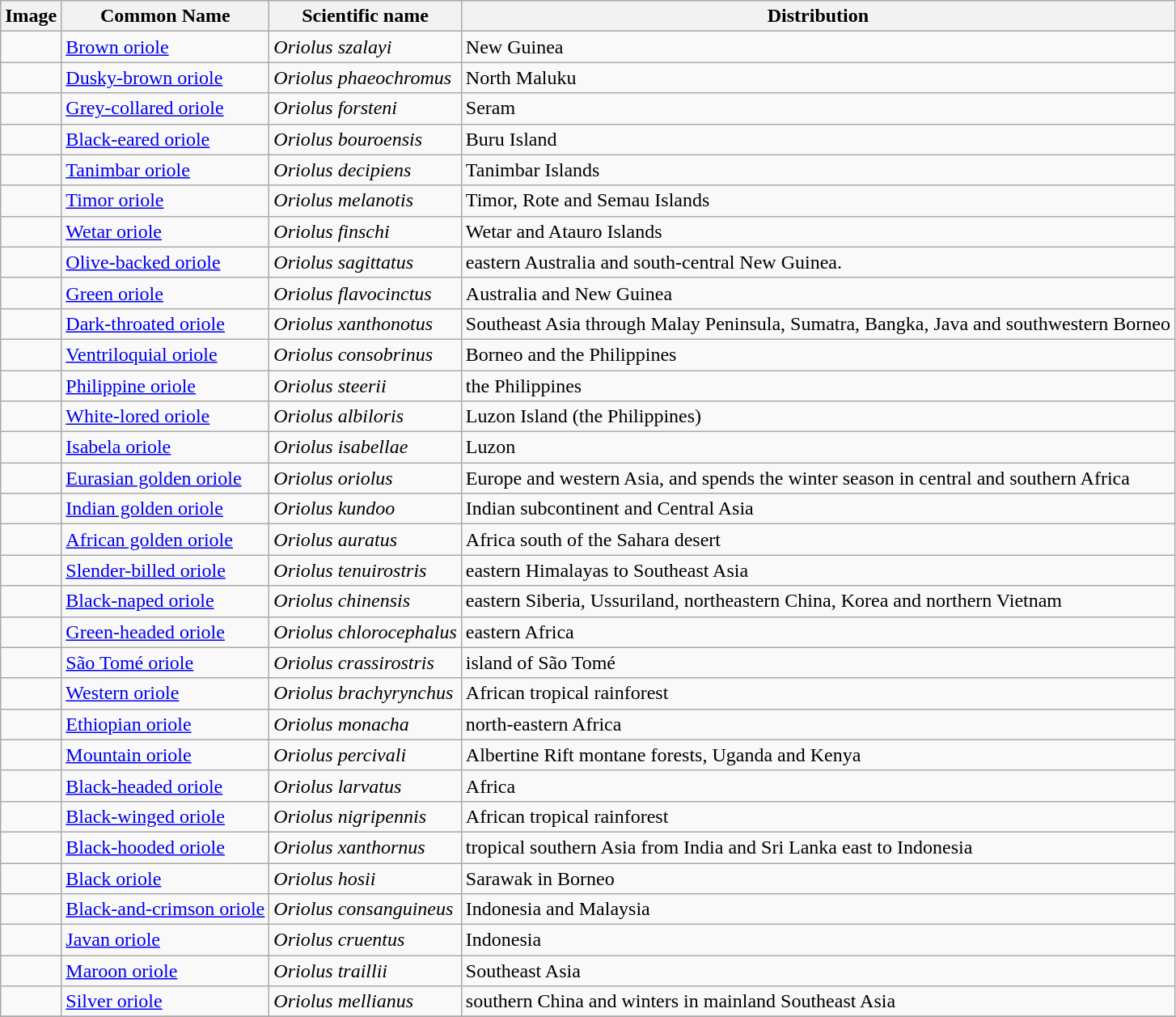<table class="wikitable sortable">
<tr>
<th>Image</th>
<th>Common Name</th>
<th>Scientific name</th>
<th>Distribution</th>
</tr>
<tr>
<td></td>
<td><a href='#'>Brown oriole</a></td>
<td><em>Oriolus szalayi</em></td>
<td>New Guinea</td>
</tr>
<tr>
<td></td>
<td><a href='#'>Dusky-brown oriole</a></td>
<td><em>Oriolus phaeochromus</em></td>
<td>North Maluku</td>
</tr>
<tr>
<td></td>
<td><a href='#'>Grey-collared oriole</a></td>
<td><em>Oriolus forsteni</em></td>
<td>Seram</td>
</tr>
<tr>
<td></td>
<td><a href='#'>Black-eared oriole</a></td>
<td><em>Oriolus bouroensis</em></td>
<td>Buru Island</td>
</tr>
<tr>
<td></td>
<td><a href='#'>Tanimbar oriole</a></td>
<td><em>Oriolus decipiens</em></td>
<td>Tanimbar Islands</td>
</tr>
<tr>
<td></td>
<td><a href='#'>Timor oriole</a></td>
<td><em>Oriolus melanotis</em></td>
<td>Timor, Rote and Semau Islands</td>
</tr>
<tr>
<td></td>
<td><a href='#'>Wetar oriole</a></td>
<td><em>Oriolus finschi</em></td>
<td>Wetar and Atauro Islands</td>
</tr>
<tr>
<td></td>
<td><a href='#'>Olive-backed oriole</a></td>
<td><em>Oriolus sagittatus</em></td>
<td>eastern Australia and south-central New Guinea.</td>
</tr>
<tr>
<td></td>
<td><a href='#'>Green oriole</a></td>
<td><em>Oriolus flavocinctus</em></td>
<td>Australia and New Guinea</td>
</tr>
<tr>
<td></td>
<td><a href='#'>Dark-throated oriole</a></td>
<td><em>Oriolus xanthonotus</em></td>
<td>Southeast Asia through Malay Peninsula, Sumatra, Bangka, Java and southwestern Borneo</td>
</tr>
<tr>
<td></td>
<td><a href='#'>Ventriloquial oriole</a></td>
<td><em>Oriolus consobrinus</em></td>
<td>Borneo and the Philippines</td>
</tr>
<tr>
<td></td>
<td><a href='#'>Philippine oriole</a></td>
<td><em>Oriolus steerii</em></td>
<td>the Philippines</td>
</tr>
<tr>
<td></td>
<td><a href='#'>White-lored oriole</a></td>
<td><em>Oriolus albiloris</em></td>
<td>Luzon Island (the Philippines)</td>
</tr>
<tr>
<td></td>
<td><a href='#'>Isabela oriole</a></td>
<td><em>Oriolus isabellae</em></td>
<td>Luzon</td>
</tr>
<tr>
<td></td>
<td><a href='#'>Eurasian golden oriole</a></td>
<td><em>Oriolus oriolus</em></td>
<td>Europe and western Asia, and spends the winter season in central and southern Africa</td>
</tr>
<tr>
<td></td>
<td><a href='#'>Indian golden oriole</a></td>
<td><em>Oriolus kundoo</em></td>
<td>Indian subcontinent and Central Asia</td>
</tr>
<tr>
<td></td>
<td><a href='#'>African golden oriole</a></td>
<td><em>Oriolus auratus</em></td>
<td>Africa south of the Sahara desert</td>
</tr>
<tr>
<td></td>
<td><a href='#'>Slender-billed oriole</a></td>
<td><em>Oriolus tenuirostris</em></td>
<td>eastern Himalayas to Southeast Asia</td>
</tr>
<tr>
<td></td>
<td><a href='#'>Black-naped oriole</a></td>
<td><em>Oriolus chinensis</em></td>
<td>eastern Siberia, Ussuriland, northeastern China, Korea and northern Vietnam</td>
</tr>
<tr>
<td></td>
<td><a href='#'>Green-headed oriole</a></td>
<td><em>Oriolus chlorocephalus</em></td>
<td>eastern Africa</td>
</tr>
<tr>
<td></td>
<td><a href='#'>São Tomé oriole</a></td>
<td><em>Oriolus crassirostris</em></td>
<td>island of São Tomé</td>
</tr>
<tr>
<td></td>
<td><a href='#'>Western oriole</a></td>
<td><em>Oriolus brachyrynchus</em></td>
<td>African tropical rainforest</td>
</tr>
<tr>
<td></td>
<td><a href='#'>Ethiopian oriole</a></td>
<td><em>Oriolus monacha</em></td>
<td>north-eastern Africa</td>
</tr>
<tr>
<td></td>
<td><a href='#'>Mountain oriole</a></td>
<td><em>Oriolus percivali</em></td>
<td>Albertine Rift montane forests, Uganda and Kenya</td>
</tr>
<tr>
<td></td>
<td><a href='#'>Black-headed oriole</a></td>
<td><em>Oriolus larvatus</em></td>
<td>Africa</td>
</tr>
<tr>
<td></td>
<td><a href='#'>Black-winged oriole</a></td>
<td><em>Oriolus nigripennis</em></td>
<td>African tropical rainforest</td>
</tr>
<tr>
<td></td>
<td><a href='#'>Black-hooded oriole</a></td>
<td><em>Oriolus xanthornus</em></td>
<td>tropical southern Asia from India and Sri Lanka east to Indonesia</td>
</tr>
<tr>
<td></td>
<td><a href='#'>Black oriole</a></td>
<td><em>Oriolus hosii</em></td>
<td>Sarawak in Borneo</td>
</tr>
<tr>
<td></td>
<td><a href='#'>Black-and-crimson oriole</a></td>
<td><em>Oriolus consanguineus</em></td>
<td>Indonesia and Malaysia</td>
</tr>
<tr>
<td></td>
<td><a href='#'>Javan oriole</a></td>
<td><em>Oriolus cruentus</em></td>
<td>Indonesia</td>
</tr>
<tr>
<td></td>
<td><a href='#'>Maroon oriole</a></td>
<td><em>Oriolus traillii</em></td>
<td>Southeast Asia</td>
</tr>
<tr>
<td></td>
<td><a href='#'>Silver oriole</a></td>
<td><em>Oriolus mellianus</em></td>
<td>southern China and winters in mainland Southeast Asia</td>
</tr>
<tr>
</tr>
</table>
